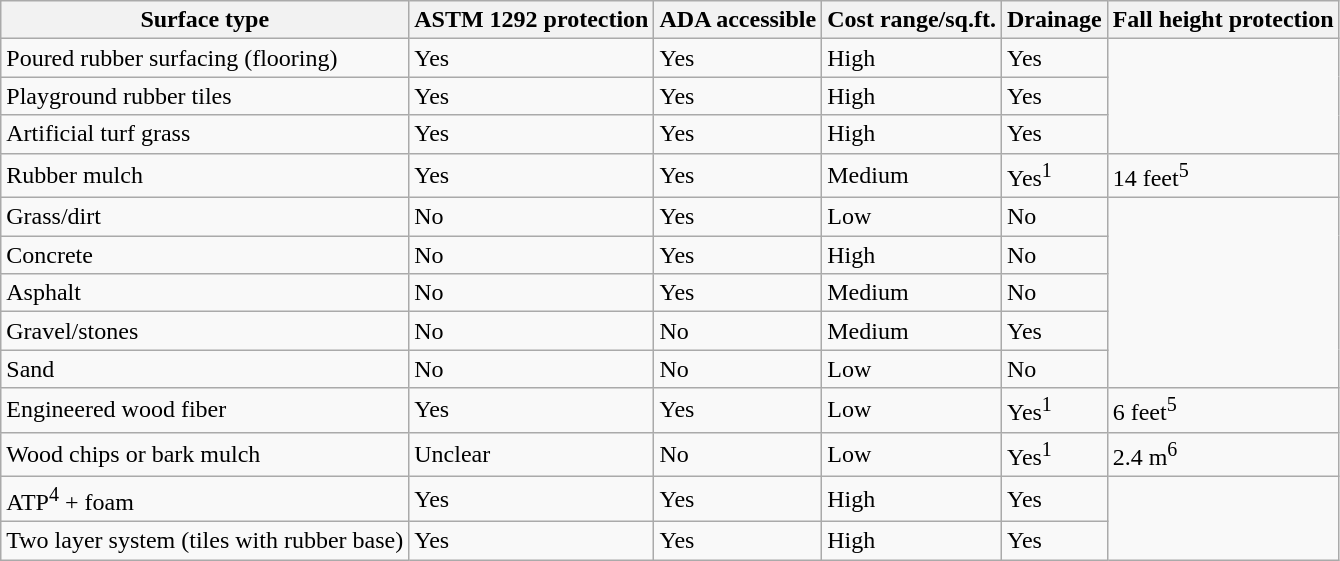<table class="wikitable" border="1">
<tr>
<th>Surface type</th>
<th>ASTM 1292 protection</th>
<th>ADA accessible</th>
<th>Cost range/sq.ft.</th>
<th>Drainage</th>
<th>Fall height protection</th>
</tr>
<tr>
<td>Poured rubber surfacing (flooring)</td>
<td>Yes</td>
<td>Yes</td>
<td>High</td>
<td>Yes</td>
</tr>
<tr>
<td>Playground rubber tiles</td>
<td>Yes</td>
<td>Yes</td>
<td>High</td>
<td>Yes</td>
</tr>
<tr>
<td>Artificial turf grass</td>
<td>Yes</td>
<td>Yes</td>
<td>High</td>
<td>Yes</td>
</tr>
<tr>
<td>Rubber mulch</td>
<td>Yes</td>
<td>Yes</td>
<td>Medium</td>
<td>Yes<sup>1</sup></td>
<td>14 feet<sup>5</sup></td>
</tr>
<tr>
<td>Grass/dirt</td>
<td>No</td>
<td>Yes</td>
<td>Low</td>
<td>No</td>
</tr>
<tr>
<td>Concrete</td>
<td>No</td>
<td>Yes</td>
<td>High</td>
<td>No</td>
</tr>
<tr>
<td>Asphalt</td>
<td>No</td>
<td>Yes</td>
<td>Medium</td>
<td>No</td>
</tr>
<tr>
<td>Gravel/stones</td>
<td>No</td>
<td>No</td>
<td>Medium</td>
<td>Yes</td>
</tr>
<tr>
<td>Sand</td>
<td>No</td>
<td>No</td>
<td>Low</td>
<td>No</td>
</tr>
<tr>
<td>Engineered wood fiber</td>
<td>Yes</td>
<td>Yes</td>
<td>Low</td>
<td>Yes<sup>1</sup></td>
<td>6 feet<sup>5</sup></td>
</tr>
<tr>
<td>Wood chips or bark mulch</td>
<td>Unclear</td>
<td>No</td>
<td>Low</td>
<td>Yes<sup>1</sup></td>
<td>2.4 m<sup>6</sup></td>
</tr>
<tr>
<td>ATP<sup>4</sup> + foam</td>
<td>Yes</td>
<td>Yes</td>
<td>High</td>
<td>Yes</td>
</tr>
<tr>
<td>Two layer system (tiles with rubber base)</td>
<td>Yes</td>
<td>Yes</td>
<td>High</td>
<td>Yes</td>
</tr>
</table>
